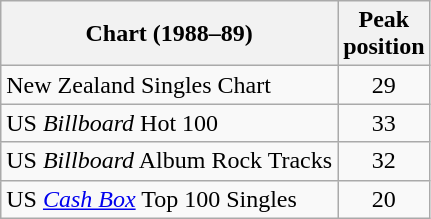<table class="wikitable sortable">
<tr>
<th>Chart (1988–89)</th>
<th>Peak<br>position</th>
</tr>
<tr>
<td align="left">New Zealand Singles Chart</td>
<td style="text-align:center;">29</td>
</tr>
<tr>
<td align="left">US <em>Billboard</em> Hot 100</td>
<td style="text-align:center;">33</td>
</tr>
<tr>
<td align="left">US <em>Billboard</em> Album Rock Tracks</td>
<td style="text-align:center;">32</td>
</tr>
<tr>
<td align="left">US <em><a href='#'>Cash Box</a></em> Top 100 Singles</td>
<td style="text-align:center;">20</td>
</tr>
</table>
